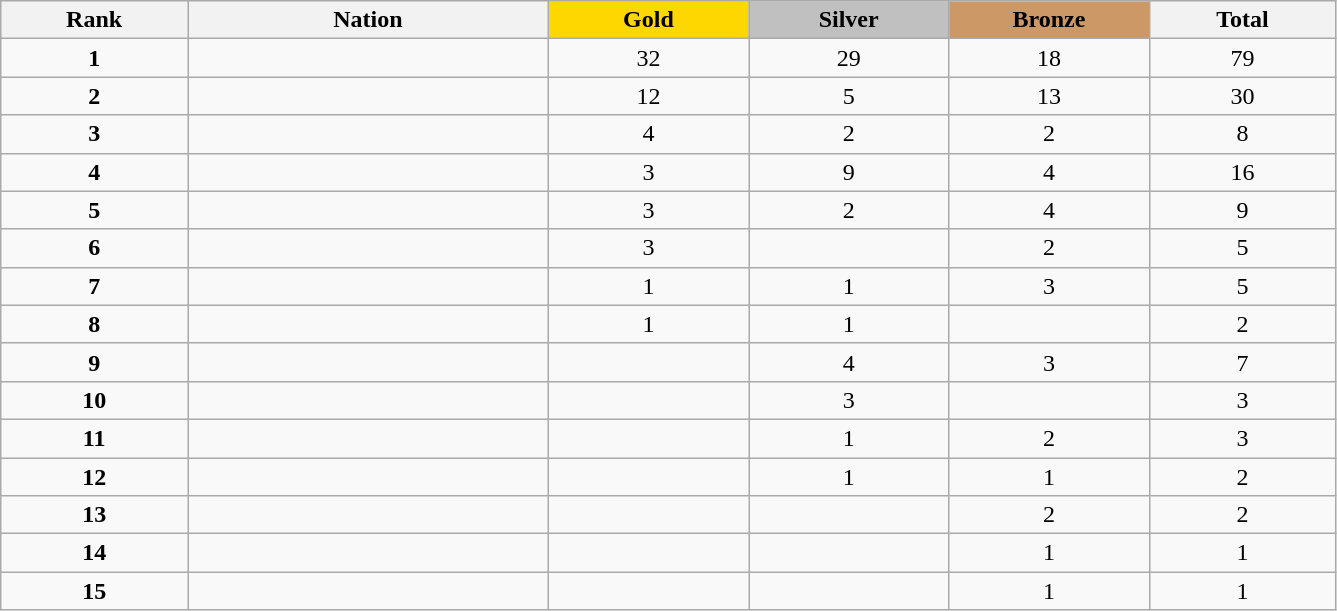<table class="wikitable collapsible autocollapse plainrowheaders" width=70.5% style="text-align:center">
<tr style="background-color:#EDEDED;">
<th width=100px class="hintergrundfarbe5">Rank</th>
<th width=200px class="hintergrundfarbe6">Nation</th>
<th style="background:    gold; width:15%">Gold</th>
<th style="background:  silver; width:15%">Silver</th>
<th style="background: #CC9966; width:15%">Bronze</th>
<th width=100px class="hintergrundfarbe5">Total</th>
</tr>
<tr>
<td><strong>1</strong></td>
<td align=left></td>
<td>32</td>
<td>29</td>
<td>18</td>
<td>79</td>
</tr>
<tr>
<td><strong>2</strong></td>
<td align=left></td>
<td>12</td>
<td>5</td>
<td>13</td>
<td>30</td>
</tr>
<tr>
<td><strong>3</strong></td>
<td align=left></td>
<td>4</td>
<td>2</td>
<td>2</td>
<td>8</td>
</tr>
<tr>
<td><strong>4</strong></td>
<td align=left></td>
<td>3</td>
<td>9</td>
<td>4</td>
<td>16</td>
</tr>
<tr>
<td><strong>5</strong></td>
<td align=left></td>
<td>3</td>
<td>2</td>
<td>4</td>
<td>9</td>
</tr>
<tr>
<td><strong>6</strong></td>
<td align=left></td>
<td>3</td>
<td></td>
<td>2</td>
<td>5</td>
</tr>
<tr>
<td><strong>7</strong></td>
<td align=left></td>
<td>1</td>
<td>1</td>
<td>3</td>
<td>5</td>
</tr>
<tr>
<td><strong>8</strong></td>
<td align=left></td>
<td>1</td>
<td>1</td>
<td></td>
<td>2</td>
</tr>
<tr>
<td><strong>9</strong></td>
<td align=left></td>
<td></td>
<td>4</td>
<td>3</td>
<td>7</td>
</tr>
<tr>
<td><strong>10</strong></td>
<td align=left></td>
<td></td>
<td>3</td>
<td></td>
<td>3</td>
</tr>
<tr>
<td><strong>11</strong></td>
<td align=left></td>
<td></td>
<td>1</td>
<td>2</td>
<td>3</td>
</tr>
<tr>
<td><strong>12</strong></td>
<td align=left></td>
<td></td>
<td>1</td>
<td>1</td>
<td>2</td>
</tr>
<tr>
<td><strong>13</strong></td>
<td align=left></td>
<td></td>
<td></td>
<td>2</td>
<td>2</td>
</tr>
<tr>
<td><strong>14</strong></td>
<td align=left></td>
<td></td>
<td></td>
<td>1</td>
<td>1</td>
</tr>
<tr>
<td><strong>15</strong></td>
<td align=left></td>
<td></td>
<td></td>
<td>1</td>
<td>1</td>
</tr>
</table>
